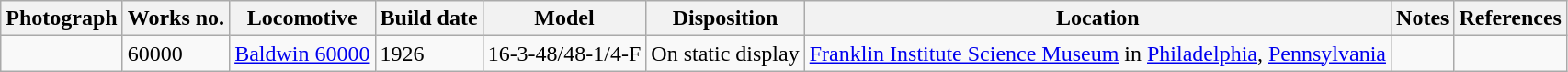<table class="wikitable">
<tr>
<th>Photograph</th>
<th>Works no.</th>
<th>Locomotive</th>
<th>Build date</th>
<th>Model</th>
<th>Disposition</th>
<th>Location</th>
<th>Notes</th>
<th>References</th>
</tr>
<tr>
<td></td>
<td>60000</td>
<td><a href='#'>Baldwin 60000</a></td>
<td>1926</td>
<td>16-3-48/48-1/4-F</td>
<td>On static display</td>
<td><a href='#'>Franklin Institute Science Museum</a> in <a href='#'>Philadelphia</a>, <a href='#'>Pennsylvania</a></td>
<td></td>
<td></td>
</tr>
</table>
